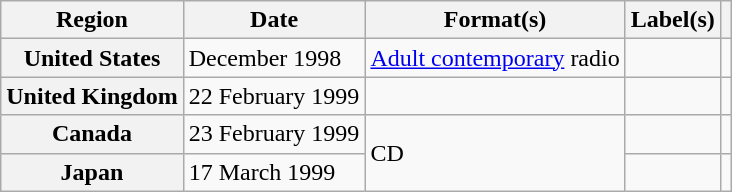<table class="wikitable plainrowheaders">
<tr>
<th scope="col">Region</th>
<th scope="col">Date</th>
<th scope="col">Format(s)</th>
<th scope="col">Label(s)</th>
<th scope="col"></th>
</tr>
<tr>
<th scope="row">United States</th>
<td>December 1998</td>
<td><a href='#'>Adult contemporary</a> radio</td>
<td></td>
<td></td>
</tr>
<tr>
<th scope="row">United Kingdom</th>
<td>22 February 1999</td>
<td></td>
<td></td>
<td></td>
</tr>
<tr>
<th scope="row">Canada</th>
<td>23 February 1999</td>
<td rowspan="2">CD</td>
<td></td>
<td></td>
</tr>
<tr>
<th scope="row">Japan</th>
<td>17 March 1999</td>
<td></td>
<td></td>
</tr>
</table>
